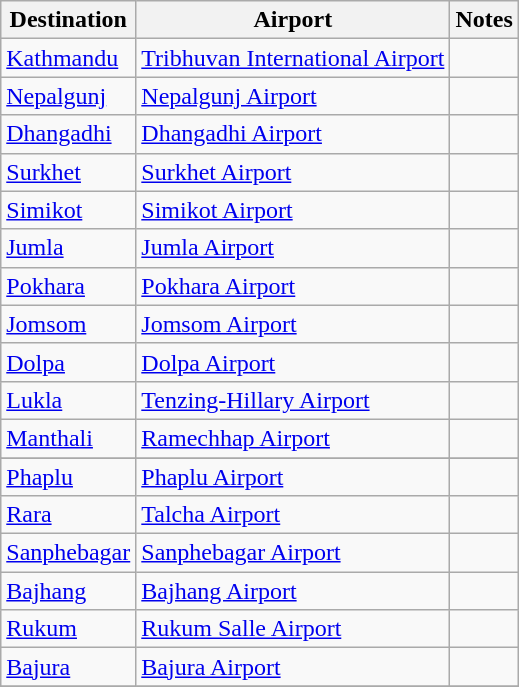<table class="wikitable sortable">
<tr>
<th>Destination</th>
<th>Airport</th>
<th>Notes</th>
</tr>
<tr>
<td><a href='#'>Kathmandu</a></td>
<td><a href='#'>Tribhuvan International Airport</a></td>
<td></td>
</tr>
<tr>
<td><a href='#'>Nepalgunj</a></td>
<td><a href='#'>Nepalgunj Airport</a></td>
<td></td>
</tr>
<tr>
<td><a href='#'>Dhangadhi</a></td>
<td><a href='#'>Dhangadhi Airport</a></td>
<td></td>
</tr>
<tr>
<td><a href='#'>Surkhet</a></td>
<td><a href='#'>Surkhet Airport</a></td>
<td></td>
</tr>
<tr>
<td><a href='#'>Simikot</a></td>
<td><a href='#'>Simikot Airport</a></td>
<td></td>
</tr>
<tr>
<td><a href='#'>Jumla</a></td>
<td><a href='#'>Jumla Airport</a></td>
<td></td>
</tr>
<tr>
<td><a href='#'>Pokhara</a></td>
<td><a href='#'>Pokhara Airport</a></td>
<td></td>
</tr>
<tr>
<td><a href='#'>Jomsom</a></td>
<td><a href='#'>Jomsom Airport</a></td>
<td></td>
</tr>
<tr>
<td><a href='#'>Dolpa</a></td>
<td><a href='#'>Dolpa Airport</a></td>
<td></td>
</tr>
<tr>
<td><a href='#'>Lukla</a></td>
<td><a href='#'>Tenzing-Hillary Airport</a></td>
<td></td>
</tr>
<tr>
<td><a href='#'>Manthali</a></td>
<td><a href='#'>Ramechhap Airport</a></td>
<td></td>
</tr>
<tr>
</tr>
<tr>
</tr>
<tr>
<td><a href='#'>Phaplu</a></td>
<td><a href='#'>Phaplu Airport</a></td>
<td></td>
</tr>
<tr>
<td><a href='#'>Rara</a></td>
<td><a href='#'>Talcha Airport</a></td>
<td></td>
</tr>
<tr>
<td><a href='#'>Sanphebagar</a></td>
<td><a href='#'>Sanphebagar Airport</a></td>
<td></td>
</tr>
<tr>
<td><a href='#'>Bajhang</a></td>
<td><a href='#'>Bajhang Airport</a></td>
<td></td>
</tr>
<tr>
<td><a href='#'>Rukum</a></td>
<td><a href='#'>Rukum Salle Airport</a></td>
<td></td>
</tr>
<tr>
<td><a href='#'>Bajura</a></td>
<td><a href='#'>Bajura Airport</a></td>
<td></td>
</tr>
<tr>
</tr>
</table>
